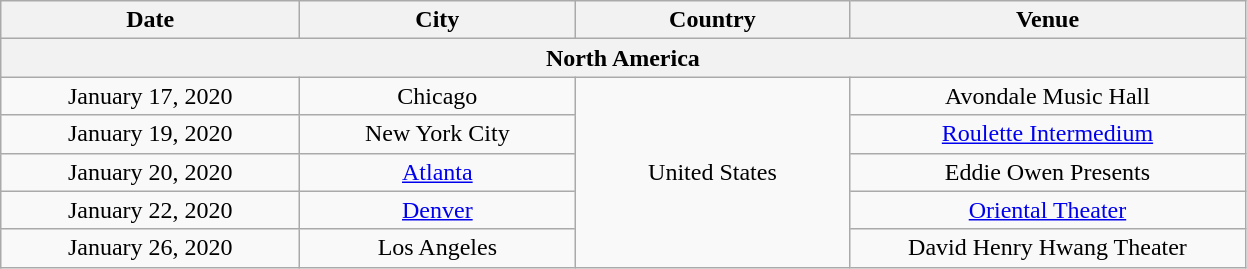<table class="wikitable plainrowheaders" style="text-align:center;">
<tr>
<th scope="col" style="width:12em;">Date</th>
<th scope="col" style="width:11em;">City</th>
<th scope="col" style="width:11em;">Country</th>
<th scope="col" style="width:16em;">Venue</th>
</tr>
<tr>
<th colspan="4">North America</th>
</tr>
<tr>
<td>January 17, 2020</td>
<td>Chicago</td>
<td rowspan="5">United States</td>
<td>Avondale Music Hall</td>
</tr>
<tr>
<td>January 19, 2020</td>
<td>New York City</td>
<td><a href='#'>Roulette Intermedium</a></td>
</tr>
<tr>
<td>January 20, 2020</td>
<td><a href='#'>Atlanta</a></td>
<td>Eddie Owen Presents</td>
</tr>
<tr>
<td>January 22, 2020</td>
<td><a href='#'>Denver</a></td>
<td><a href='#'>Oriental Theater</a></td>
</tr>
<tr>
<td>January 26, 2020</td>
<td>Los Angeles</td>
<td>David Henry Hwang Theater</td>
</tr>
</table>
